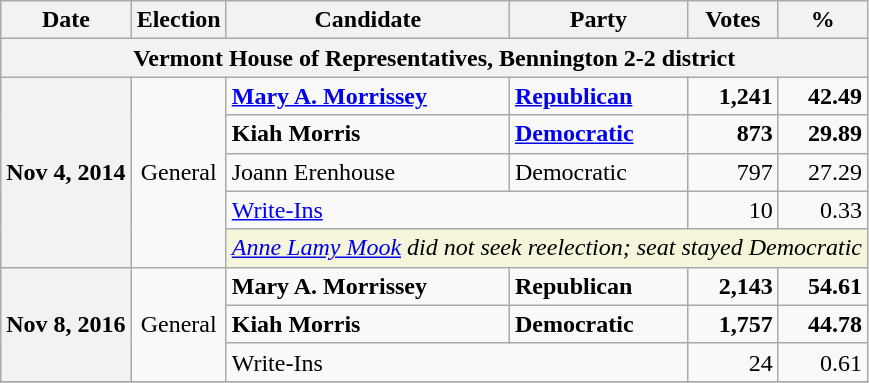<table class="wikitable">
<tr>
<th>Date</th>
<th>Election</th>
<th>Candidate</th>
<th>Party</th>
<th>Votes</th>
<th>%</th>
</tr>
<tr>
<th colspan="6">Vermont House of Representatives, Bennington 2-2 district</th>
</tr>
<tr>
<th rowspan="5">Nov 4, 2014</th>
<td rowspan="5" align="center">General</td>
<td><strong><a href='#'>Mary A. Morrissey</a></strong></td>
<td><strong><a href='#'>Republican</a></strong></td>
<td align="right"><strong>1,241</strong></td>
<td align="right"><strong>42.49</strong></td>
</tr>
<tr>
<td><strong>Kiah Morris</strong></td>
<td><strong><a href='#'>Democratic</a></strong></td>
<td align="right"><strong>873</strong></td>
<td align="right"><strong>29.89</strong></td>
</tr>
<tr>
<td>Joann Erenhouse</td>
<td>Democratic</td>
<td align="right">797</td>
<td align="right">27.29</td>
</tr>
<tr>
<td colspan="2"><a href='#'>Write-Ins</a></td>
<td align="right">10</td>
<td align="right">0.33</td>
</tr>
<tr>
<td colspan="4" style="background:Beige"><em><a href='#'>Anne Lamy Mook</a> did not seek reelection; seat stayed Democratic</em></td>
</tr>
<tr>
<th rowspan="3">Nov 8, 2016</th>
<td rowspan="3" align="center">General</td>
<td><strong>Mary A. Morrissey</strong></td>
<td><strong>Republican</strong></td>
<td align="right"><strong>2,143</strong></td>
<td align="right"><strong>54.61</strong></td>
</tr>
<tr>
<td><strong>Kiah Morris</strong></td>
<td><strong>Democratic</strong></td>
<td align="right"><strong>1,757</strong></td>
<td align="right"><strong>44.78</strong></td>
</tr>
<tr>
<td colspan="2">Write-Ins</td>
<td align="right">24</td>
<td align="right">0.61</td>
</tr>
<tr>
</tr>
</table>
